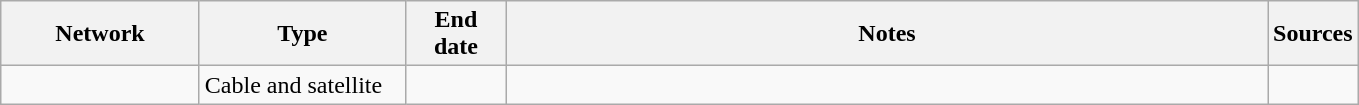<table class="wikitable">
<tr>
<th style="text-align:center; width:125px">Network</th>
<th style="text-align:center; width:130px">Type</th>
<th style="text-align:center; width:60px">End date</th>
<th style="text-align:center; width:500px">Notes</th>
<th style="text-align:center; width:30px">Sources</th>
</tr>
<tr>
<td></td>
<td>Cable and satellite</td>
<td></td>
<td></td>
<td></td>
</tr>
</table>
